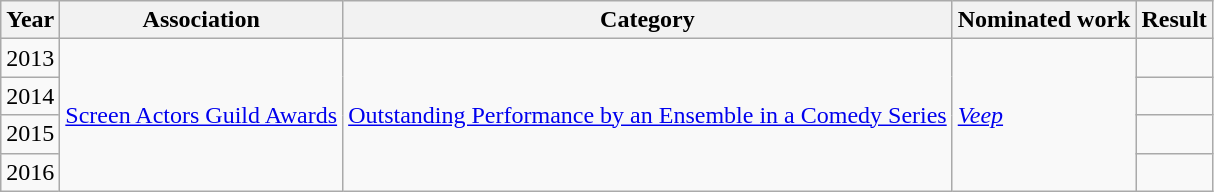<table class="wikitable sortable">
<tr>
<th>Year</th>
<th>Association</th>
<th>Category</th>
<th>Nominated work</th>
<th>Result</th>
</tr>
<tr>
<td>2013</td>
<td rowspan="4"><a href='#'>Screen Actors Guild Awards</a></td>
<td rowspan="4"><a href='#'>Outstanding Performance by an Ensemble in a Comedy Series</a></td>
<td rowspan="4"><em><a href='#'>Veep</a></em></td>
<td></td>
</tr>
<tr>
<td>2014</td>
<td></td>
</tr>
<tr>
<td>2015</td>
<td></td>
</tr>
<tr>
<td>2016</td>
<td></td>
</tr>
</table>
